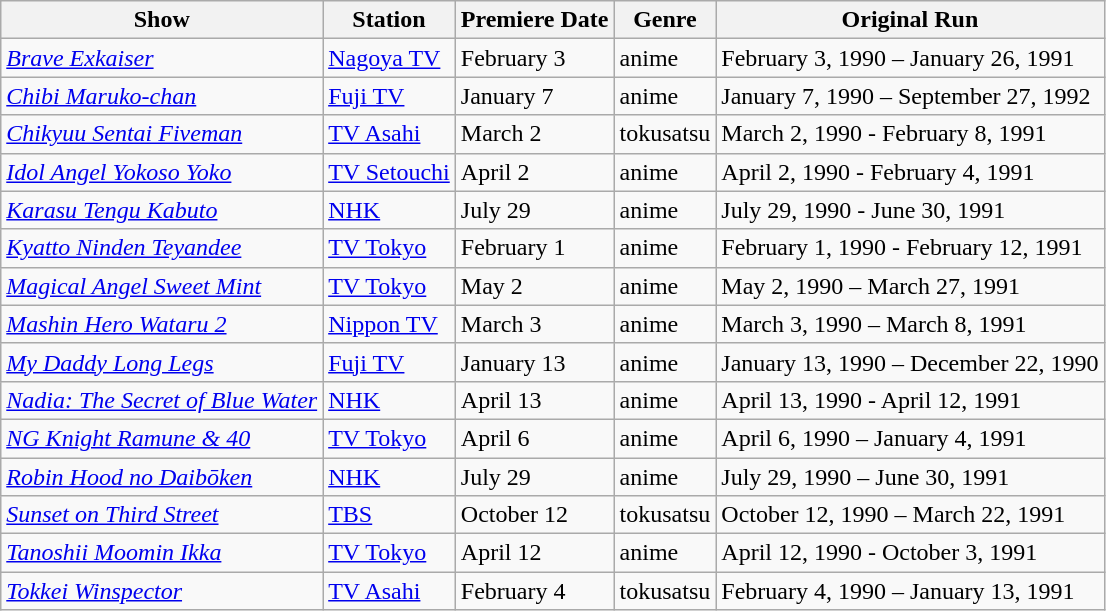<table class="wikitable sortable">
<tr>
<th>Show</th>
<th>Station</th>
<th>Premiere Date</th>
<th>Genre</th>
<th>Original Run</th>
</tr>
<tr>
<td><em><a href='#'>Brave Exkaiser</a></em></td>
<td><a href='#'>Nagoya TV</a></td>
<td>February 3</td>
<td>anime</td>
<td>February 3, 1990 – January 26, 1991</td>
</tr>
<tr>
<td><em><a href='#'>Chibi Maruko-chan</a></em></td>
<td><a href='#'>Fuji TV</a></td>
<td>January 7</td>
<td>anime</td>
<td>January 7, 1990 – September 27, 1992</td>
</tr>
<tr>
<td><em><a href='#'>Chikyuu Sentai Fiveman</a></em></td>
<td><a href='#'>TV Asahi</a></td>
<td>March 2</td>
<td>tokusatsu</td>
<td>March 2, 1990 - February 8, 1991</td>
</tr>
<tr>
<td><em><a href='#'>Idol Angel Yokoso Yoko</a></em></td>
<td><a href='#'>TV Setouchi</a></td>
<td>April 2</td>
<td>anime</td>
<td>April 2, 1990 - February 4, 1991</td>
</tr>
<tr>
<td><em><a href='#'>Karasu Tengu Kabuto</a></em></td>
<td><a href='#'>NHK</a></td>
<td>July 29</td>
<td>anime</td>
<td>July 29, 1990 - June 30, 1991</td>
</tr>
<tr>
<td><em><a href='#'>Kyatto Ninden Teyandee</a></em></td>
<td><a href='#'>TV Tokyo</a></td>
<td>February 1</td>
<td>anime</td>
<td>February 1, 1990 - February 12, 1991</td>
</tr>
<tr>
<td><em><a href='#'>Magical Angel Sweet Mint</a></em></td>
<td><a href='#'>TV Tokyo</a></td>
<td>May 2</td>
<td>anime</td>
<td>May 2, 1990 – March 27, 1991</td>
</tr>
<tr>
<td><em><a href='#'>Mashin Hero Wataru 2</a></em></td>
<td><a href='#'>Nippon TV</a></td>
<td>March 3</td>
<td>anime</td>
<td>March 3, 1990 – March 8, 1991</td>
</tr>
<tr>
<td><em><a href='#'>My Daddy Long Legs</a></em></td>
<td><a href='#'>Fuji TV</a></td>
<td>January 13</td>
<td>anime</td>
<td>January 13, 1990 – December 22, 1990</td>
</tr>
<tr>
<td><em><a href='#'>Nadia: The Secret of Blue Water</a></em></td>
<td><a href='#'>NHK</a></td>
<td>April 13</td>
<td>anime</td>
<td>April 13, 1990 - April 12, 1991</td>
</tr>
<tr>
<td><em><a href='#'>NG Knight Ramune & 40</a></em></td>
<td><a href='#'>TV Tokyo</a></td>
<td>April 6</td>
<td>anime</td>
<td>April 6, 1990 – January 4, 1991</td>
</tr>
<tr>
<td><em><a href='#'>Robin Hood no Daibōken</a></em></td>
<td><a href='#'>NHK</a></td>
<td>July 29</td>
<td>anime</td>
<td>July 29, 1990 – June 30, 1991</td>
</tr>
<tr>
<td><em><a href='#'>Sunset on Third Street</a></em></td>
<td><a href='#'>TBS</a></td>
<td>October 12</td>
<td>tokusatsu</td>
<td>October 12, 1990 – March 22, 1991</td>
</tr>
<tr>
<td><em><a href='#'>Tanoshii Moomin Ikka</a></em></td>
<td><a href='#'>TV Tokyo</a></td>
<td>April 12</td>
<td>anime</td>
<td>April 12, 1990 - October 3, 1991</td>
</tr>
<tr>
<td><em><a href='#'>Tokkei Winspector</a></em></td>
<td><a href='#'>TV Asahi</a></td>
<td>February 4</td>
<td>tokusatsu</td>
<td>February 4, 1990 – January 13, 1991</td>
</tr>
</table>
